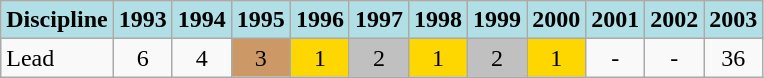<table class="wikitable" style="text-align: center">
<tr>
<th style="background: #b0e0e6">Discipline</th>
<th style="background: #b0e0e6">1993</th>
<th style="background: #b0e0e6">1994</th>
<th style="background: #b0e0e6">1995</th>
<th style="background: #b0e0e6">1996</th>
<th style="background: #b0e0e6">1997</th>
<th style="background: #b0e0e6">1998</th>
<th style="background: #b0e0e6">1999</th>
<th style="background: #b0e0e6">2000</th>
<th style="background: #b0e0e6">2001</th>
<th style="background: #b0e0e6">2002</th>
<th style="background: #b0e0e6">2003</th>
</tr>
<tr>
<td align="left">Lead</td>
<td>6</td>
<td>4</td>
<td style="background: #cc9966">3</td>
<td style="background: gold">1</td>
<td style="background: silver">2</td>
<td style="background: gold">1</td>
<td style="background: silver">2</td>
<td style="background: gold">1</td>
<td>-</td>
<td>-</td>
<td>36</td>
</tr>
</table>
